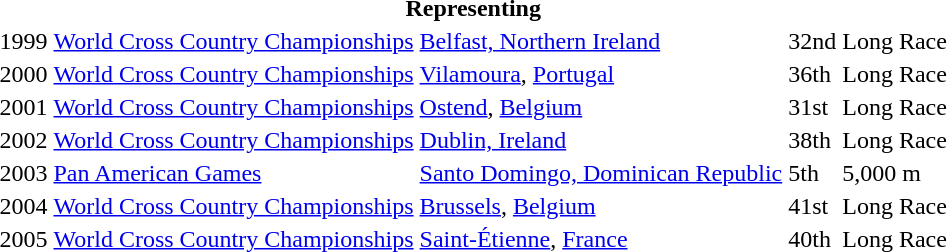<table>
<tr>
<th colspan="5">Representing </th>
</tr>
<tr>
<td>1999</td>
<td><a href='#'>World Cross Country Championships</a></td>
<td><a href='#'>Belfast, Northern Ireland</a></td>
<td>32nd</td>
<td>Long Race</td>
</tr>
<tr>
<td>2000</td>
<td><a href='#'>World Cross Country Championships</a></td>
<td><a href='#'>Vilamoura</a>, <a href='#'>Portugal</a></td>
<td>36th</td>
<td>Long Race</td>
</tr>
<tr>
<td>2001</td>
<td><a href='#'>World Cross Country Championships</a></td>
<td><a href='#'>Ostend</a>, <a href='#'>Belgium</a></td>
<td>31st</td>
<td>Long Race</td>
</tr>
<tr>
<td>2002</td>
<td><a href='#'>World Cross Country Championships</a></td>
<td><a href='#'>Dublin, Ireland</a></td>
<td>38th</td>
<td>Long Race</td>
</tr>
<tr>
<td>2003</td>
<td><a href='#'>Pan American Games</a></td>
<td><a href='#'>Santo Domingo, Dominican Republic</a></td>
<td>5th</td>
<td>5,000 m</td>
</tr>
<tr>
<td>2004</td>
<td><a href='#'>World Cross Country Championships</a></td>
<td><a href='#'>Brussels</a>, <a href='#'>Belgium</a></td>
<td>41st</td>
<td>Long Race</td>
</tr>
<tr>
<td>2005</td>
<td><a href='#'>World Cross Country Championships</a></td>
<td><a href='#'>Saint-Étienne</a>, <a href='#'>France</a></td>
<td>40th</td>
<td>Long Race</td>
</tr>
</table>
